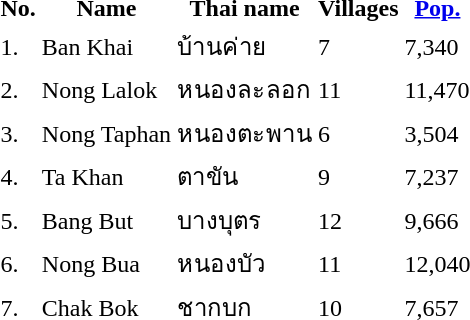<table>
<tr>
<th>No.</th>
<th>Name</th>
<th>Thai name</th>
<th>Villages</th>
<th><a href='#'>Pop.</a></th>
<td>    </td>
</tr>
<tr>
<td>1.</td>
<td>Ban Khai</td>
<td>บ้านค่าย</td>
<td>7</td>
<td>7,340</td>
<td></td>
</tr>
<tr>
<td>2.</td>
<td>Nong Lalok</td>
<td>หนองละลอก</td>
<td>11</td>
<td>11,470</td>
<td></td>
</tr>
<tr>
<td>3.</td>
<td>Nong Taphan</td>
<td>หนองตะพาน</td>
<td>6</td>
<td>3,504</td>
<td></td>
</tr>
<tr>
<td>4.</td>
<td>Ta Khan</td>
<td>ตาขัน</td>
<td>9</td>
<td>7,237</td>
<td></td>
</tr>
<tr>
<td>5.</td>
<td>Bang But</td>
<td>บางบุตร</td>
<td>12</td>
<td>9,666</td>
<td></td>
</tr>
<tr>
<td>6.</td>
<td>Nong Bua</td>
<td>หนองบัว</td>
<td>11</td>
<td>12,040</td>
<td></td>
</tr>
<tr>
<td>7.</td>
<td>Chak Bok</td>
<td>ชากบก</td>
<td>10</td>
<td>7,657</td>
<td></td>
</tr>
</table>
